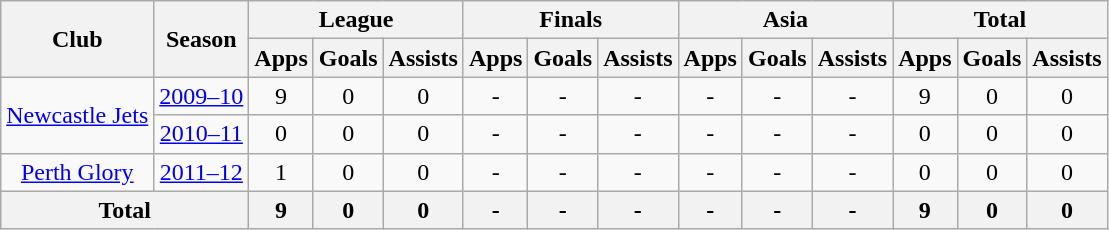<table class="wikitable" style="text-align: center;">
<tr>
<th rowspan="2">Club</th>
<th rowspan="2">Season</th>
<th colspan="3">League</th>
<th colspan="3">Finals</th>
<th colspan="3">Asia</th>
<th colspan="3">Total</th>
</tr>
<tr>
<th>Apps</th>
<th>Goals</th>
<th>Assists</th>
<th>Apps</th>
<th>Goals</th>
<th>Assists</th>
<th>Apps</th>
<th>Goals</th>
<th>Assists</th>
<th>Apps</th>
<th>Goals</th>
<th>Assists</th>
</tr>
<tr>
<td rowspan="2" valign="center"><a href='#'>Newcastle Jets</a></td>
<td><a href='#'>2009–10</a></td>
<td>9</td>
<td>0</td>
<td>0</td>
<td>-</td>
<td>-</td>
<td>-</td>
<td>-</td>
<td>-</td>
<td>-</td>
<td>9</td>
<td>0</td>
<td>0</td>
</tr>
<tr>
<td><a href='#'>2010–11</a></td>
<td>0</td>
<td>0</td>
<td>0</td>
<td>-</td>
<td>-</td>
<td>-</td>
<td>-</td>
<td>-</td>
<td>-</td>
<td>0</td>
<td>0</td>
<td>0</td>
</tr>
<tr>
<td rowspan="1" valign="center"><a href='#'>Perth Glory</a></td>
<td><a href='#'>2011–12</a></td>
<td>1</td>
<td>0</td>
<td>0</td>
<td>-</td>
<td>-</td>
<td>-</td>
<td>-</td>
<td>-</td>
<td>-</td>
<td>0</td>
<td>0</td>
<td>0</td>
</tr>
<tr>
<th colspan="2">Total</th>
<th>9</th>
<th>0</th>
<th>0</th>
<th>-</th>
<th>-</th>
<th>-</th>
<th>-</th>
<th>-</th>
<th>-</th>
<th>9</th>
<th>0</th>
<th>0</th>
</tr>
</table>
